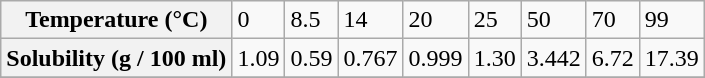<table class="wikitable">
<tr>
<th>Temperature (°C)</th>
<td>0</td>
<td>8.5</td>
<td>14</td>
<td>20</td>
<td>25</td>
<td>50</td>
<td>70</td>
<td>99</td>
</tr>
<tr>
<th>Solubility (g / 100 ml)</th>
<td>1.09</td>
<td>0.59</td>
<td>0.767</td>
<td>0.999</td>
<td>1.30</td>
<td>3.442</td>
<td>6.72</td>
<td>17.39</td>
</tr>
<tr>
</tr>
</table>
